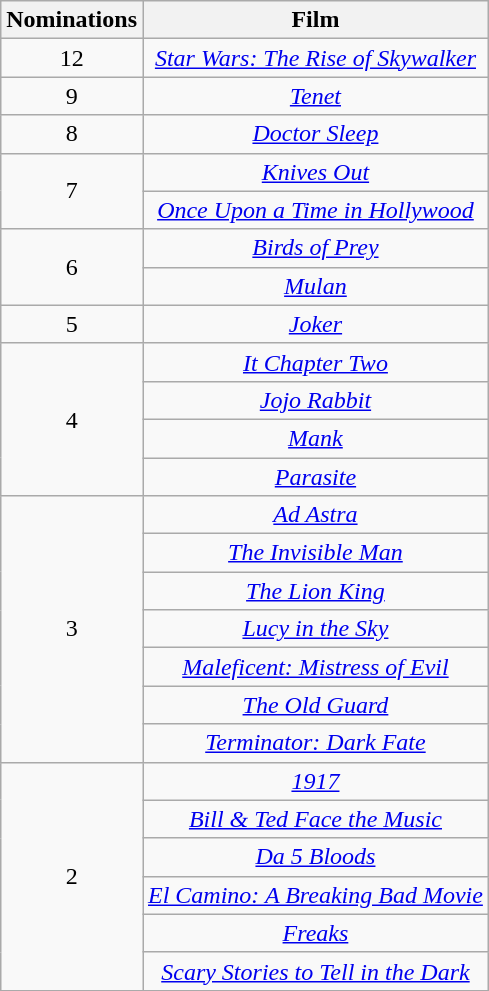<table class="wikitable left" style="text-align: center;">
<tr>
<th scope="col" style="width:55px;">Nominations</th>
<th scope="col" style="text-align:center;">Film</th>
</tr>
<tr>
<td scope=row style="text-align:center">12</td>
<td><em><a href='#'>Star Wars: The Rise of Skywalker</a></em></td>
</tr>
<tr>
<td scope=row style="text-align:center">9</td>
<td><em><a href='#'>Tenet</a></em></td>
</tr>
<tr>
<td scope=row style="text-align:center">8</td>
<td><em><a href='#'>Doctor Sleep</a></em></td>
</tr>
<tr>
<td rowspan=2 scope=row style="text-align:center">7</td>
<td><em><a href='#'>Knives Out</a></em></td>
</tr>
<tr>
<td><em><a href='#'>Once Upon a Time in Hollywood</a></em></td>
</tr>
<tr>
<td rowspan=2 scope=row style="text-align:center">6</td>
<td><em><a href='#'>Birds of Prey</a></em></td>
</tr>
<tr>
<td><em><a href='#'>Mulan</a></em></td>
</tr>
<tr>
<td scope=row style="text-align:center">5</td>
<td><em><a href='#'>Joker</a></em></td>
</tr>
<tr>
<td rowspan=4 scope=row style="text-align:center">4</td>
<td><em><a href='#'>It Chapter Two</a></em></td>
</tr>
<tr>
<td><em><a href='#'>Jojo Rabbit</a></em></td>
</tr>
<tr>
<td><em><a href='#'>Mank</a></em></td>
</tr>
<tr>
<td><em><a href='#'>Parasite</a></em></td>
</tr>
<tr>
<td rowspan=7 scope=row style="text-align:center">3</td>
<td><em><a href='#'>Ad Astra</a></em></td>
</tr>
<tr>
<td><em><a href='#'>The Invisible Man</a></em></td>
</tr>
<tr>
<td><em><a href='#'>The Lion King</a></em></td>
</tr>
<tr>
<td><em><a href='#'>Lucy in the Sky</a></em></td>
</tr>
<tr>
<td><em><a href='#'>Maleficent: Mistress of Evil</a></em></td>
</tr>
<tr>
<td><em><a href='#'>The Old Guard</a></em></td>
</tr>
<tr>
<td><em><a href='#'>Terminator: Dark Fate</a></em></td>
</tr>
<tr>
<td rowspan=6 scope=row style="text-align:center">2</td>
<td><em><a href='#'>1917</a></em></td>
</tr>
<tr>
<td><em><a href='#'>Bill & Ted Face the Music</a></em></td>
</tr>
<tr>
<td><em><a href='#'>Da 5 Bloods</a></em></td>
</tr>
<tr>
<td><em><a href='#'>El Camino: A Breaking Bad Movie</a></em></td>
</tr>
<tr>
<td><em><a href='#'>Freaks</a></em></td>
</tr>
<tr>
<td><em><a href='#'>Scary Stories to Tell in the Dark</a></em></td>
</tr>
</table>
